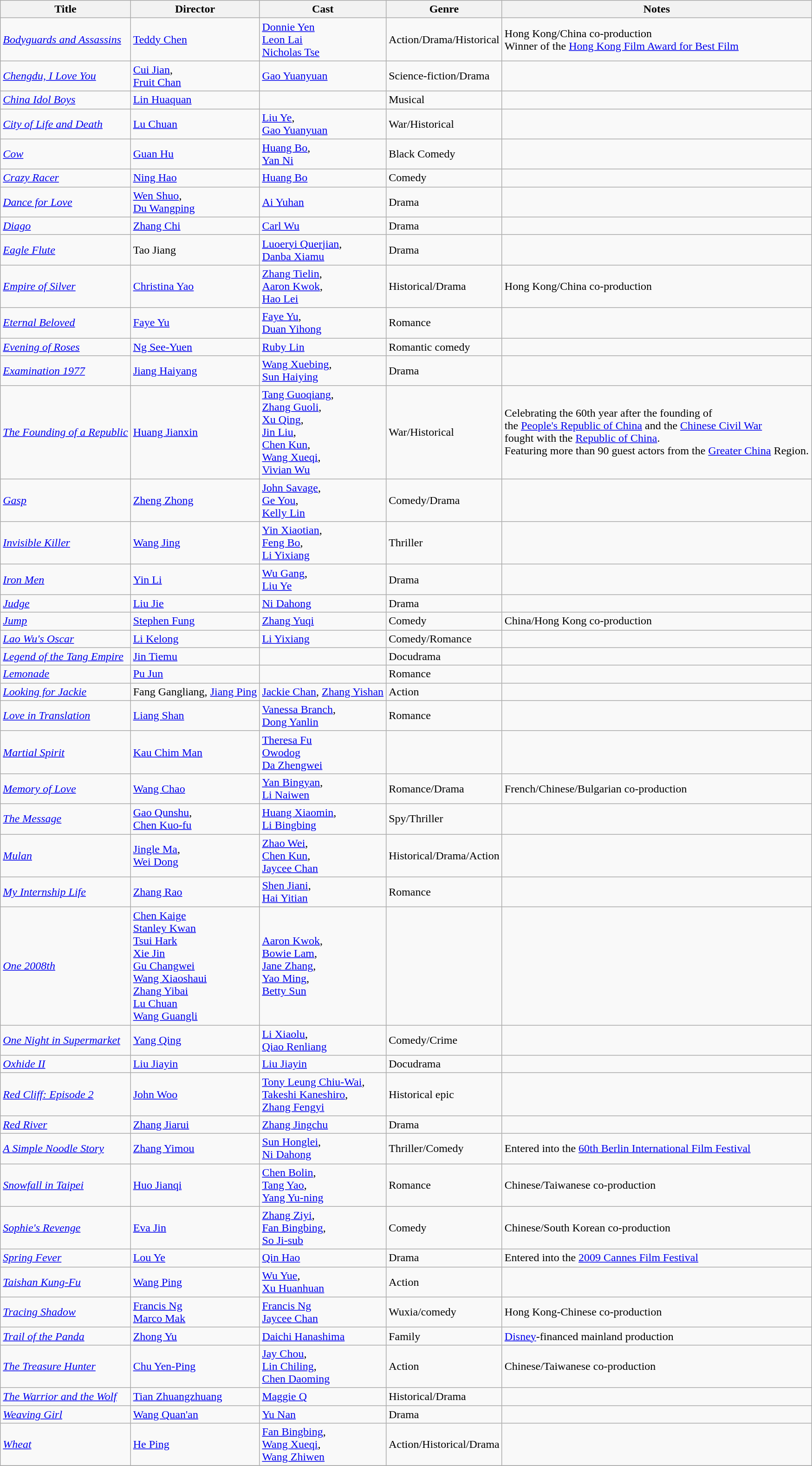<table class="wikitable sortable">
<tr>
<th>Title</th>
<th>Director</th>
<th>Cast</th>
<th>Genre</th>
<th>Notes</th>
</tr>
<tr>
<td><em><a href='#'>Bodyguards and Assassins</a></em></td>
<td><a href='#'>Teddy Chen</a></td>
<td><a href='#'>Donnie Yen</a><br><a href='#'>Leon Lai</a><br><a href='#'>Nicholas Tse</a></td>
<td>Action/Drama/Historical</td>
<td>Hong Kong/China co-production<br>Winner of the <a href='#'>Hong Kong Film Award for Best Film</a></td>
</tr>
<tr>
<td><em><a href='#'>Chengdu, I Love You</a></em></td>
<td><a href='#'>Cui Jian</a>,<br><a href='#'>Fruit Chan</a></td>
<td><a href='#'>Gao Yuanyuan</a></td>
<td>Science-fiction/Drama</td>
<td></td>
</tr>
<tr>
<td><em><a href='#'>China Idol Boys</a></em></td>
<td><a href='#'>Lin Huaquan</a></td>
<td></td>
<td>Musical</td>
<td></td>
</tr>
<tr>
<td><em><a href='#'>City of Life and Death</a></em></td>
<td><a href='#'>Lu Chuan</a></td>
<td><a href='#'>Liu Ye</a>,<br><a href='#'>Gao Yuanyuan</a></td>
<td>War/Historical</td>
<td></td>
</tr>
<tr>
<td><em><a href='#'>Cow</a></em></td>
<td><a href='#'>Guan Hu</a></td>
<td><a href='#'>Huang Bo</a>,<br><a href='#'>Yan Ni</a></td>
<td>Black Comedy</td>
<td></td>
</tr>
<tr>
<td><em><a href='#'>Crazy Racer</a></em></td>
<td><a href='#'>Ning Hao</a></td>
<td><a href='#'>Huang Bo</a></td>
<td>Comedy</td>
<td></td>
</tr>
<tr>
<td><em><a href='#'>Dance for Love</a></em></td>
<td><a href='#'>Wen Shuo</a>,<br><a href='#'>Du Wangping</a></td>
<td><a href='#'>Ai Yuhan</a></td>
<td>Drama</td>
<td></td>
</tr>
<tr>
<td><em><a href='#'>Diago</a></em></td>
<td><a href='#'>Zhang Chi</a></td>
<td><a href='#'>Carl Wu</a></td>
<td>Drama</td>
<td></td>
</tr>
<tr>
<td><em><a href='#'>Eagle Flute</a></em></td>
<td>Tao Jiang</td>
<td><a href='#'>Luoeryi Querjian</a>,<br><a href='#'>Danba Xiamu</a></td>
<td>Drama</td>
<td></td>
</tr>
<tr>
<td><em><a href='#'>Empire of Silver</a></em></td>
<td><a href='#'>Christina Yao</a></td>
<td><a href='#'>Zhang Tielin</a>,<br><a href='#'>Aaron Kwok</a>,<br><a href='#'>Hao Lei</a></td>
<td>Historical/Drama</td>
<td>Hong Kong/China co-production</td>
</tr>
<tr>
<td><em><a href='#'>Eternal Beloved</a></em></td>
<td><a href='#'>Faye Yu</a></td>
<td><a href='#'>Faye Yu</a>,<br><a href='#'>Duan Yihong</a></td>
<td>Romance</td>
<td></td>
</tr>
<tr>
<td><em><a href='#'>Evening of Roses</a></em></td>
<td><a href='#'>Ng See-Yuen</a></td>
<td><a href='#'>Ruby Lin</a></td>
<td>Romantic comedy</td>
<td></td>
</tr>
<tr>
<td><em><a href='#'>Examination 1977</a></em></td>
<td><a href='#'>Jiang Haiyang</a></td>
<td><a href='#'>Wang Xuebing</a>,<br><a href='#'>Sun Haiying</a></td>
<td>Drama</td>
<td></td>
</tr>
<tr>
<td><em><a href='#'>The Founding of a Republic</a></em></td>
<td><a href='#'>Huang Jianxin</a></td>
<td><a href='#'>Tang Guoqiang</a>,<br><a href='#'>Zhang Guoli</a>,<br><a href='#'>Xu Qing</a>,<br><a href='#'>Jin Liu</a>,<br><a href='#'>Chen Kun</a>,<br><a href='#'>Wang Xueqi</a>,<br><a href='#'>Vivian Wu</a></td>
<td>War/Historical</td>
<td>Celebrating the 60th year after the founding of<br>the <a href='#'>People's Republic of China</a> and the <a href='#'>Chinese Civil War</a><br>fought with the <a href='#'>Republic of China</a>.<br>Featuring more than 90 guest actors from the <a href='#'>Greater China</a> Region.</td>
</tr>
<tr>
<td><em><a href='#'>Gasp</a></em></td>
<td><a href='#'>Zheng Zhong</a></td>
<td><a href='#'>John Savage</a>,<br><a href='#'>Ge You</a>,<br><a href='#'>Kelly Lin</a></td>
<td>Comedy/Drama</td>
<td></td>
</tr>
<tr>
<td><em><a href='#'>Invisible Killer</a></em></td>
<td><a href='#'>Wang Jing</a></td>
<td><a href='#'>Yin Xiaotian</a>,<br><a href='#'>Feng Bo</a>,<br><a href='#'>Li Yixiang</a></td>
<td>Thriller</td>
<td></td>
</tr>
<tr>
<td><em><a href='#'>Iron Men</a></em></td>
<td><a href='#'>Yin Li</a></td>
<td><a href='#'>Wu Gang</a>,<br><a href='#'>Liu Ye</a></td>
<td>Drama</td>
<td></td>
</tr>
<tr>
<td><em><a href='#'>Judge</a></em></td>
<td><a href='#'>Liu Jie</a></td>
<td><a href='#'>Ni Dahong</a></td>
<td>Drama</td>
<td></td>
</tr>
<tr>
<td><em><a href='#'>Jump</a></em></td>
<td><a href='#'>Stephen Fung</a></td>
<td><a href='#'>Zhang Yuqi</a></td>
<td>Comedy</td>
<td>China/Hong Kong co-production</td>
</tr>
<tr>
<td><em><a href='#'>Lao Wu's Oscar</a></em></td>
<td><a href='#'>Li Kelong</a></td>
<td><a href='#'>Li Yixiang</a></td>
<td>Comedy/Romance</td>
<td></td>
</tr>
<tr>
<td><em><a href='#'>Legend of the Tang Empire</a></em></td>
<td><a href='#'>Jin Tiemu</a></td>
<td></td>
<td>Docudrama</td>
<td></td>
</tr>
<tr>
<td><em><a href='#'>Lemonade</a></em></td>
<td><a href='#'>Pu Jun</a></td>
<td></td>
<td>Romance</td>
<td></td>
</tr>
<tr>
<td><em><a href='#'>Looking for Jackie</a></em></td>
<td>Fang Gangliang, <a href='#'>Jiang Ping</a></td>
<td><a href='#'>Jackie Chan</a>, <a href='#'>Zhang Yishan</a></td>
<td>Action</td>
<td></td>
</tr>
<tr>
<td><em><a href='#'>Love in Translation</a></em></td>
<td><a href='#'>Liang Shan</a></td>
<td><a href='#'>Vanessa Branch</a>,<br><a href='#'>Dong Yanlin</a></td>
<td>Romance</td>
<td></td>
</tr>
<tr>
<td><em><a href='#'>Martial Spirit</a></em></td>
<td><a href='#'>Kau Chim Man</a></td>
<td><a href='#'>Theresa Fu</a><br><a href='#'>Owodog</a><br><a href='#'>Da Zhengwei</a></td>
<td></td>
<td></td>
</tr>
<tr>
<td><em><a href='#'>Memory of Love</a></em></td>
<td><a href='#'>Wang Chao</a></td>
<td><a href='#'>Yan Bingyan</a>,<br><a href='#'>Li Naiwen</a></td>
<td>Romance/Drama</td>
<td>French/Chinese/Bulgarian co-production</td>
</tr>
<tr>
<td><em><a href='#'>The Message</a></em></td>
<td><a href='#'>Gao Qunshu</a>,<br><a href='#'>Chen Kuo-fu</a></td>
<td><a href='#'>Huang Xiaomin</a>,<br><a href='#'>Li Bingbing</a></td>
<td>Spy/Thriller</td>
<td></td>
</tr>
<tr>
<td><em><a href='#'>Mulan</a></em></td>
<td><a href='#'>Jingle Ma</a>,<br><a href='#'>Wei Dong</a></td>
<td><a href='#'>Zhao Wei</a>,<br><a href='#'>Chen Kun</a>,<br><a href='#'>Jaycee Chan</a></td>
<td>Historical/Drama/Action</td>
<td></td>
</tr>
<tr>
<td><em><a href='#'>My Internship Life</a></em></td>
<td><a href='#'>Zhang Rao</a></td>
<td><a href='#'>Shen Jiani</a>,<br><a href='#'>Hai Yitian</a></td>
<td>Romance</td>
<td></td>
</tr>
<tr>
<td><em><a href='#'>One 2008th</a></em></td>
<td><a href='#'>Chen Kaige</a><br><a href='#'>Stanley Kwan</a><br><a href='#'>Tsui Hark</a><br><a href='#'>Xie Jin</a><br><a href='#'>Gu Changwei</a><br><a href='#'>Wang Xiaoshaui</a><br><a href='#'>Zhang Yibai</a><br><a href='#'>Lu Chuan</a><br><a href='#'>Wang Guangli</a></td>
<td><a href='#'>Aaron Kwok</a>,<br><a href='#'>Bowie Lam</a>,<br><a href='#'>Jane Zhang</a>,<br><a href='#'>Yao Ming</a>,<br><a href='#'>Betty Sun</a></td>
<td></td>
<td></td>
</tr>
<tr>
<td><em><a href='#'>One Night in Supermarket</a></em></td>
<td><a href='#'>Yang Qing</a></td>
<td><a href='#'>Li Xiaolu</a>,<br><a href='#'>Qiao Renliang</a></td>
<td>Comedy/Crime</td>
<td></td>
</tr>
<tr>
<td><em><a href='#'>Oxhide II</a></em></td>
<td><a href='#'>Liu Jiayin</a></td>
<td><a href='#'>Liu Jiayin</a></td>
<td>Docudrama</td>
<td></td>
</tr>
<tr>
<td><em><a href='#'>Red Cliff: Episode 2</a></em></td>
<td><a href='#'>John Woo</a></td>
<td><a href='#'>Tony Leung Chiu-Wai</a>,<br><a href='#'>Takeshi Kaneshiro</a>,<br><a href='#'>Zhang Fengyi</a></td>
<td>Historical epic</td>
<td></td>
</tr>
<tr>
<td><em><a href='#'>Red River</a></em></td>
<td><a href='#'>Zhang Jiarui</a></td>
<td><a href='#'>Zhang Jingchu</a></td>
<td>Drama</td>
<td></td>
</tr>
<tr>
<td><em><a href='#'>A Simple Noodle Story</a></em></td>
<td><a href='#'>Zhang Yimou</a></td>
<td><a href='#'>Sun Honglei</a>,<br><a href='#'>Ni Dahong</a></td>
<td>Thriller/Comedy</td>
<td>Entered into the <a href='#'>60th Berlin International Film Festival</a></td>
</tr>
<tr>
<td><em><a href='#'>Snowfall in Taipei</a></em></td>
<td><a href='#'>Huo Jianqi</a></td>
<td><a href='#'>Chen Bolin</a>,<br><a href='#'>Tang Yao</a>,<br><a href='#'>Yang Yu-ning</a></td>
<td>Romance</td>
<td>Chinese/Taiwanese co-production</td>
</tr>
<tr>
<td><em><a href='#'>Sophie's Revenge</a></em></td>
<td><a href='#'>Eva Jin</a></td>
<td><a href='#'>Zhang Ziyi</a>,<br><a href='#'>Fan Bingbing</a>,<br><a href='#'>So Ji-sub</a></td>
<td>Comedy</td>
<td>Chinese/South Korean co-production</td>
</tr>
<tr>
<td><em><a href='#'>Spring Fever</a></em></td>
<td><a href='#'>Lou Ye</a></td>
<td><a href='#'>Qin Hao</a></td>
<td>Drama</td>
<td>Entered into the <a href='#'>2009 Cannes Film Festival</a></td>
</tr>
<tr>
<td><em><a href='#'>Taishan Kung-Fu</a></em></td>
<td><a href='#'>Wang Ping</a></td>
<td><a href='#'>Wu Yue</a>,<br><a href='#'>Xu Huanhuan</a></td>
<td>Action</td>
<td></td>
</tr>
<tr>
<td><em><a href='#'>Tracing Shadow</a></em></td>
<td><a href='#'>Francis Ng</a><br><a href='#'>Marco Mak</a></td>
<td><a href='#'>Francis Ng</a><br><a href='#'>Jaycee Chan</a></td>
<td>Wuxia/comedy</td>
<td>Hong Kong-Chinese co-production</td>
</tr>
<tr>
<td><em><a href='#'>Trail of the Panda</a></em></td>
<td><a href='#'>Zhong Yu</a></td>
<td><a href='#'>Daichi Hanashima</a></td>
<td>Family</td>
<td><a href='#'>Disney</a>-financed mainland production</td>
</tr>
<tr>
<td><em><a href='#'>The Treasure Hunter</a></em></td>
<td><a href='#'>Chu Yen-Ping</a></td>
<td><a href='#'>Jay Chou</a>,<br><a href='#'>Lin Chiling</a>,<br><a href='#'>Chen Daoming</a></td>
<td>Action</td>
<td>Chinese/Taiwanese co-production</td>
</tr>
<tr>
<td><em><a href='#'>The Warrior and the Wolf</a></em></td>
<td><a href='#'>Tian Zhuangzhuang</a></td>
<td><a href='#'>Maggie Q</a></td>
<td>Historical/Drama</td>
<td></td>
</tr>
<tr>
<td><em><a href='#'>Weaving Girl</a></em></td>
<td><a href='#'>Wang Quan'an</a></td>
<td><a href='#'>Yu Nan</a></td>
<td>Drama</td>
<td></td>
</tr>
<tr>
<td><em><a href='#'>Wheat</a></em></td>
<td><a href='#'>He Ping</a></td>
<td><a href='#'>Fan Bingbing</a>,<br><a href='#'>Wang Xueqi</a>,<br><a href='#'>Wang Zhiwen</a></td>
<td>Action/Historical/Drama</td>
<td></td>
</tr>
<tr>
</tr>
</table>
